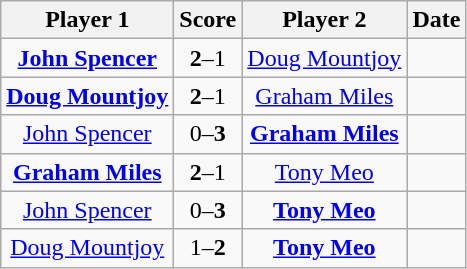<table class="wikitable" style="text-align: center">
<tr>
<th>Player 1</th>
<th>Score</th>
<th>Player 2</th>
<th>Date</th>
</tr>
<tr>
<td> <strong><a href='#'>John Spencer</a></strong></td>
<td><strong>2</strong>–1</td>
<td> <a href='#'>Doug Mountjoy</a></td>
<td></td>
</tr>
<tr>
<td> <strong><a href='#'>Doug Mountjoy</a></strong></td>
<td><strong>2</strong>–1</td>
<td> <a href='#'>Graham Miles</a></td>
<td></td>
</tr>
<tr>
<td> <a href='#'>John Spencer</a></td>
<td>0–<strong>3</strong></td>
<td> <strong><a href='#'>Graham Miles</a></strong></td>
<td></td>
</tr>
<tr>
<td> <strong><a href='#'>Graham Miles</a></strong></td>
<td><strong>2</strong>–1</td>
<td> <a href='#'>Tony Meo</a></td>
<td></td>
</tr>
<tr>
<td> <a href='#'>John Spencer</a></td>
<td>0–<strong>3</strong></td>
<td> <strong><a href='#'>Tony Meo</a></strong></td>
<td></td>
</tr>
<tr>
<td> <a href='#'>Doug Mountjoy</a></td>
<td>1–<strong>2</strong></td>
<td> <strong><a href='#'>Tony Meo</a></strong></td>
<td></td>
</tr>
</table>
